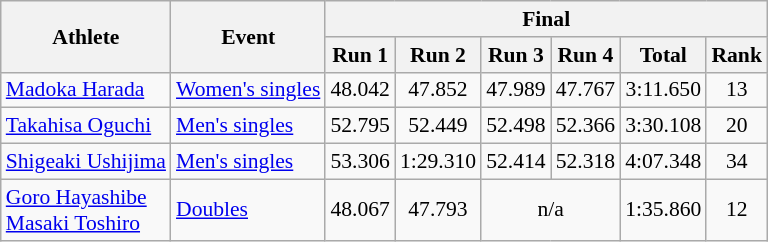<table class="wikitable" style="font-size:90%">
<tr>
<th rowspan="2">Athlete</th>
<th rowspan="2">Event</th>
<th colspan="6">Final</th>
</tr>
<tr>
<th>Run 1</th>
<th>Run 2</th>
<th>Run 3</th>
<th>Run 4</th>
<th>Total</th>
<th>Rank</th>
</tr>
<tr>
<td><a href='#'>Madoka Harada</a></td>
<td><a href='#'>Women's singles</a></td>
<td align="center">48.042</td>
<td align="center">47.852</td>
<td align="center">47.989</td>
<td align="center">47.767</td>
<td align="center">3:11.650</td>
<td align="center">13</td>
</tr>
<tr>
<td><a href='#'>Takahisa Oguchi</a></td>
<td><a href='#'>Men's singles</a></td>
<td align="center">52.795</td>
<td align="center">52.449</td>
<td align="center">52.498</td>
<td align="center">52.366</td>
<td align="center">3:30.108</td>
<td align="center">20</td>
</tr>
<tr>
<td><a href='#'>Shigeaki Ushijima</a></td>
<td><a href='#'>Men's singles</a></td>
<td align="center">53.306</td>
<td align="center">1:29.310</td>
<td align="center">52.414</td>
<td align="center">52.318</td>
<td align="center">4:07.348</td>
<td align="center">34</td>
</tr>
<tr>
<td><a href='#'>Goro Hayashibe</a><br><a href='#'>Masaki Toshiro</a></td>
<td><a href='#'>Doubles</a></td>
<td align="center">48.067</td>
<td align="center">47.793</td>
<td colspan=2 align="center">n/a</td>
<td align="center">1:35.860</td>
<td align="center">12</td>
</tr>
</table>
